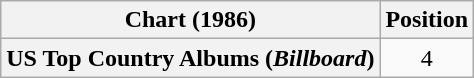<table class="wikitable plainrowheaders" style="text-align:center">
<tr>
<th scope="col">Chart (1986)</th>
<th scope="col">Position</th>
</tr>
<tr>
<th scope="row">US Top Country Albums (<em>Billboard</em>)</th>
<td>4</td>
</tr>
</table>
